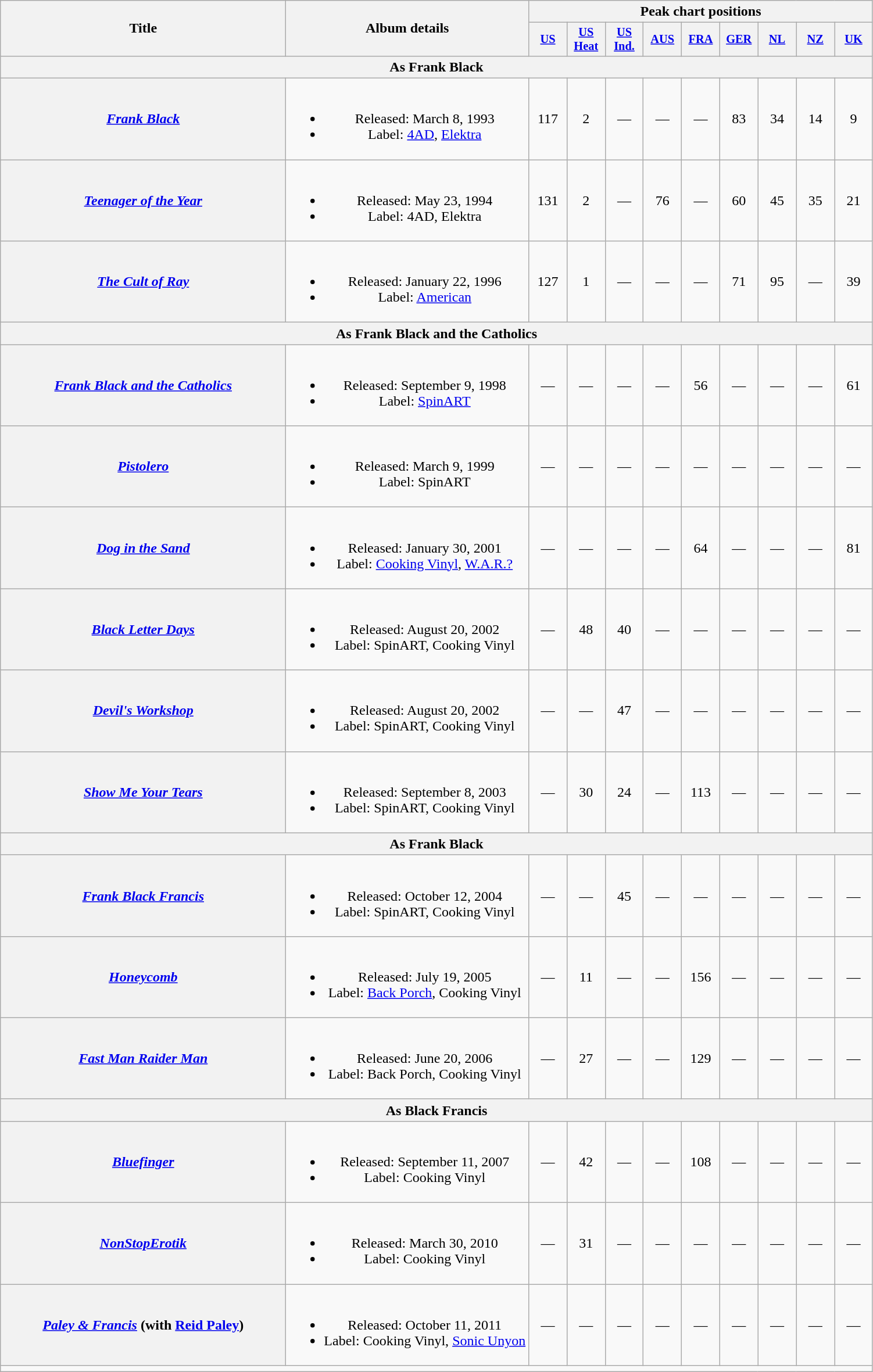<table class="wikitable plainrowheaders" style="text-align:center;">
<tr>
<th scope="col" rowspan="2" style="width:20em;">Title</th>
<th scope="col" rowspan="2">Album details</th>
<th colspan="9">Peak chart positions</th>
</tr>
<tr>
<th scope="col" style="width:2.75em;font-size:85%;"><a href='#'>US</a><br></th>
<th scope="col" style="width:2.75em;font-size:85%;"><a href='#'>US<br>Heat</a><br></th>
<th scope="col" style="width:2.75em;font-size:85%;"><a href='#'>US<br>Ind.</a><br></th>
<th scope="col" style="width:2.75em;font-size:85%;"><a href='#'>AUS</a><br></th>
<th scope="col" style="width:2.75em;font-size:85%;"><a href='#'>FRA</a><br></th>
<th scope="col" style="width:2.75em;font-size:85%;"><a href='#'>GER</a><br></th>
<th scope="col" style="width:2.75em;font-size:85%;"><a href='#'>NL</a><br></th>
<th scope="col" style="width:2.75em;font-size:85%;"><a href='#'>NZ</a><br></th>
<th scope="col" style="width:2.75em;font-size:85%;"><a href='#'>UK</a><br></th>
</tr>
<tr>
<th colspan="11">As Frank Black</th>
</tr>
<tr>
<th scope="row"><em><a href='#'>Frank Black</a></em></th>
<td><br><ul><li>Released: March 8, 1993</li><li>Label: <a href='#'>4AD</a>, <a href='#'>Elektra</a></li></ul></td>
<td>117</td>
<td>2</td>
<td>—</td>
<td>—</td>
<td>—</td>
<td>83</td>
<td>34</td>
<td>14</td>
<td>9</td>
</tr>
<tr>
<th scope="row"><em><a href='#'>Teenager of the Year</a></em></th>
<td><br><ul><li>Released: May 23, 1994</li><li>Label: 4AD, Elektra</li></ul></td>
<td>131</td>
<td>2</td>
<td>—</td>
<td>76</td>
<td>—</td>
<td>60</td>
<td>45</td>
<td>35</td>
<td>21</td>
</tr>
<tr>
<th scope="row"><em><a href='#'>The Cult of Ray</a></em></th>
<td><br><ul><li>Released: January 22, 1996</li><li>Label: <a href='#'>American</a></li></ul></td>
<td>127</td>
<td>1</td>
<td>—</td>
<td>—</td>
<td>—</td>
<td>71</td>
<td>95</td>
<td>—</td>
<td>39</td>
</tr>
<tr>
<th colspan="11">As Frank Black and the Catholics</th>
</tr>
<tr>
<th scope="row"><em><a href='#'>Frank Black and the Catholics</a></em></th>
<td><br><ul><li>Released: September 9, 1998</li><li>Label: <a href='#'>SpinART</a></li></ul></td>
<td>—</td>
<td>—</td>
<td>—</td>
<td>—</td>
<td>56</td>
<td>—</td>
<td>—</td>
<td>—</td>
<td>61</td>
</tr>
<tr>
<th scope="row"><em><a href='#'>Pistolero</a></em></th>
<td><br><ul><li>Released: March 9, 1999</li><li>Label: SpinART</li></ul></td>
<td>—</td>
<td>—</td>
<td>—</td>
<td>—</td>
<td>—</td>
<td>—</td>
<td>—</td>
<td>—</td>
<td>—</td>
</tr>
<tr>
<th scope="row"><em><a href='#'>Dog in the Sand</a></em></th>
<td><br><ul><li>Released: January 30, 2001</li><li>Label: <a href='#'>Cooking Vinyl</a>, <a href='#'>W.A.R.?</a></li></ul></td>
<td>—</td>
<td>—</td>
<td>—</td>
<td>—</td>
<td>64</td>
<td>—</td>
<td>—</td>
<td>—</td>
<td>81</td>
</tr>
<tr>
<th scope="row"><em><a href='#'>Black Letter Days</a></em></th>
<td><br><ul><li>Released: August 20, 2002</li><li>Label: SpinART, Cooking Vinyl</li></ul></td>
<td>—</td>
<td>48</td>
<td>40</td>
<td>—</td>
<td>—</td>
<td>—</td>
<td>—</td>
<td>—</td>
<td>—</td>
</tr>
<tr>
<th scope="row"><em><a href='#'>Devil's Workshop</a></em></th>
<td><br><ul><li>Released: August 20, 2002</li><li>Label: SpinART, Cooking Vinyl</li></ul></td>
<td>—</td>
<td>—</td>
<td>47</td>
<td>—</td>
<td>—</td>
<td>—</td>
<td>—</td>
<td>—</td>
<td>—</td>
</tr>
<tr>
<th scope="row"><em><a href='#'>Show Me Your Tears</a></em></th>
<td><br><ul><li>Released: September 8, 2003</li><li>Label: SpinART, Cooking Vinyl</li></ul></td>
<td>—</td>
<td>30</td>
<td>24</td>
<td>—</td>
<td>113</td>
<td>—</td>
<td>—</td>
<td>—</td>
<td>—</td>
</tr>
<tr>
<th colspan="111">As Frank Black</th>
</tr>
<tr>
<th scope="row"><em><a href='#'>Frank Black Francis</a></em></th>
<td><br><ul><li>Released: October 12, 2004</li><li>Label: SpinART, Cooking Vinyl</li></ul></td>
<td>—</td>
<td>—</td>
<td>45</td>
<td>—</td>
<td>—</td>
<td>—</td>
<td>—</td>
<td>—</td>
<td>—</td>
</tr>
<tr>
<th scope="row"><em><a href='#'>Honeycomb</a></em></th>
<td><br><ul><li>Released: July 19, 2005</li><li>Label: <a href='#'>Back Porch</a>, Cooking Vinyl</li></ul></td>
<td>—</td>
<td>11</td>
<td>—</td>
<td>—</td>
<td>156</td>
<td>—</td>
<td>—</td>
<td>—</td>
<td>—</td>
</tr>
<tr>
<th scope="row"><em><a href='#'>Fast Man Raider Man</a></em></th>
<td><br><ul><li>Released: June 20, 2006</li><li>Label: Back Porch, Cooking Vinyl</li></ul></td>
<td>—</td>
<td>27</td>
<td>—</td>
<td>—</td>
<td>129</td>
<td>—</td>
<td>—</td>
<td>—</td>
<td>—</td>
</tr>
<tr>
<th colspan="11">As Black Francis</th>
</tr>
<tr>
<th scope="row"><em><a href='#'>Bluefinger</a></em></th>
<td><br><ul><li>Released: September 11, 2007</li><li>Label: Cooking Vinyl</li></ul></td>
<td>—</td>
<td>42</td>
<td>—</td>
<td>—</td>
<td>108</td>
<td>—</td>
<td>—</td>
<td>—</td>
<td>—</td>
</tr>
<tr>
<th scope="row"><em><a href='#'>NonStopErotik</a></em></th>
<td><br><ul><li>Released: March 30, 2010</li><li>Label: Cooking Vinyl</li></ul></td>
<td>—</td>
<td>31</td>
<td>—</td>
<td>—</td>
<td>—</td>
<td>—</td>
<td>—</td>
<td>—</td>
<td>—</td>
</tr>
<tr>
<th scope="row"><em><a href='#'>Paley & Francis</a></em> (with <a href='#'>Reid Paley</a>)</th>
<td><br><ul><li>Released: October 11, 2011</li><li>Label: Cooking Vinyl, <a href='#'>Sonic Unyon</a></li></ul></td>
<td>—</td>
<td>—</td>
<td>—</td>
<td>—</td>
<td>—</td>
<td>—</td>
<td>—</td>
<td>—</td>
<td>—</td>
</tr>
<tr>
<td colspan="11"></td>
</tr>
</table>
